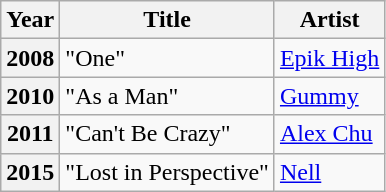<table class="wikitable plainrowheaders">
<tr>
<th scope="col">Year</th>
<th scope="col">Title</th>
<th scope="col">Artist</th>
</tr>
<tr>
<th scope="row">2008</th>
<td>"One"</td>
<td><a href='#'>Epik High</a></td>
</tr>
<tr>
<th scope="row">2010</th>
<td>"As a Man"</td>
<td><a href='#'>Gummy</a></td>
</tr>
<tr>
<th scope="row">2011</th>
<td>"Can't Be Crazy"</td>
<td><a href='#'>Alex Chu</a></td>
</tr>
<tr>
<th scope="row">2015</th>
<td>"Lost in Perspective"</td>
<td><a href='#'>Nell</a></td>
</tr>
</table>
